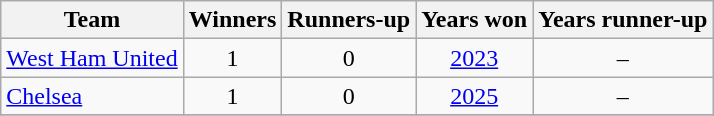<table class="wikitable sortable">
<tr>
<th>Team</th>
<th>Winners</th>
<th>Runners-up</th>
<th class="unsortable">Years won</th>
<th class="unsortable">Years runner-up</th>
</tr>
<tr>
<td><a href='#'>West Ham United</a></td>
<td align=center>1</td>
<td align=center>0</td>
<td align=center><a href='#'>2023</a></td>
<td align=center>–</td>
</tr>
<tr>
<td><a href='#'>Chelsea</a></td>
<td align=center>1</td>
<td align=center>0</td>
<td align=center><a href='#'>2025</a></td>
<td align=center>–</td>
</tr>
<tr>
</tr>
</table>
